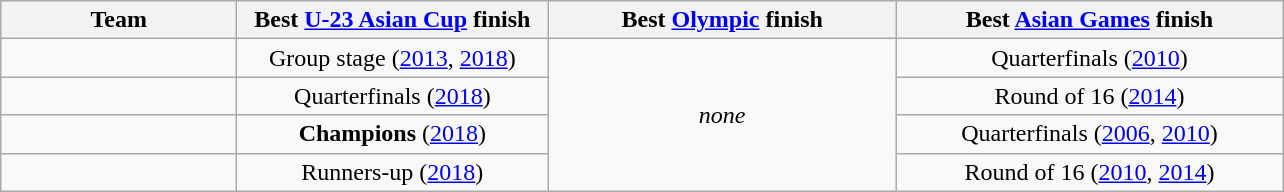<table class="wikitable">
<tr>
<th style="width:150px;">Team</th>
<th style="width:200px;">Best <a href='#'>U-23 Asian Cup</a> finish</th>
<th style="width:225px;">Best <a href='#'>Olympic</a> finish</th>
<th style="width:250px;">Best <a href='#'>Asian Games</a> finish</th>
</tr>
<tr style="text-align:center;">
<td style="text-align:left;"></td>
<td>Group stage (<a href='#'>2013</a>, <a href='#'>2018</a>)</td>
<td rowspan="4"><em>none</em></td>
<td>Quarterfinals (<a href='#'>2010</a>)</td>
</tr>
<tr style="text-align:center;">
<td style="text-align:left;"></td>
<td>Quarterfinals (<a href='#'>2018</a>)</td>
<td>Round of 16 (<a href='#'>2014</a>)</td>
</tr>
<tr style="text-align:center;">
<td style="text-align:left;"></td>
<td><strong>Champions</strong> (<a href='#'>2018</a>)</td>
<td>Quarterfinals (<a href='#'>2006</a>, <a href='#'>2010</a>)</td>
</tr>
<tr style="text-align:center;">
<td style="text-align:left;"></td>
<td>Runners-up (<a href='#'>2018</a>)</td>
<td>Round of 16 (<a href='#'>2010</a>, <a href='#'>2014</a>)</td>
</tr>
</table>
